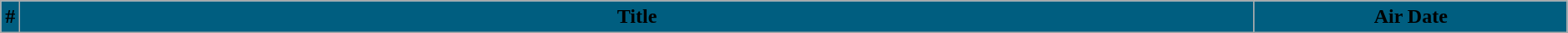<table class="wikitable plainrowheaders" width="99%" style="background:#FFFFFF;">
<tr>
<th width="1%" style="background:#005E80;">#</th>
<th style="background:#005E80;">Title</th>
<th width="20%" style="background:#005E80;">Air Date<br>











</th>
</tr>
</table>
